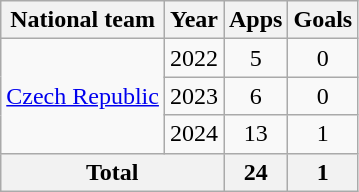<table class="wikitable" style="text-align:center">
<tr>
<th>National team</th>
<th>Year</th>
<th>Apps</th>
<th>Goals</th>
</tr>
<tr>
<td rowspan="3"><a href='#'>Czech Republic</a></td>
<td>2022</td>
<td>5</td>
<td>0</td>
</tr>
<tr>
<td>2023</td>
<td>6</td>
<td>0</td>
</tr>
<tr>
<td>2024</td>
<td>13</td>
<td>1</td>
</tr>
<tr>
<th colspan="2">Total</th>
<th>24</th>
<th>1</th>
</tr>
</table>
